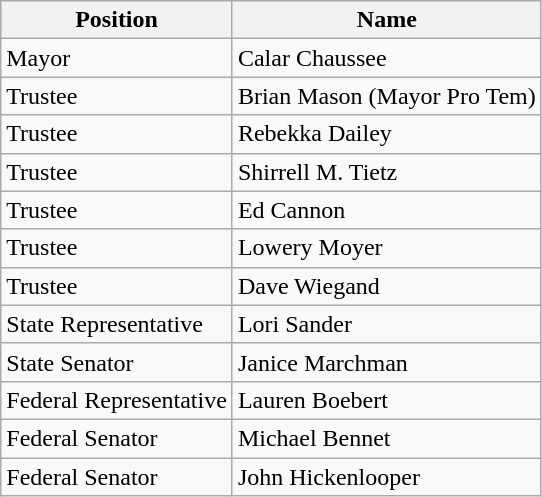<table class="wikitable">
<tr>
<th>Position</th>
<th>Name</th>
</tr>
<tr>
<td>Mayor</td>
<td>Calar Chaussee</td>
</tr>
<tr>
<td>Trustee</td>
<td>Brian Mason (Mayor Pro Tem)</td>
</tr>
<tr>
<td>Trustee</td>
<td>Rebekka Dailey</td>
</tr>
<tr>
<td>Trustee</td>
<td>Shirrell M. Tietz</td>
</tr>
<tr>
<td>Trustee</td>
<td>Ed Cannon</td>
</tr>
<tr>
<td>Trustee</td>
<td>Lowery Moyer</td>
</tr>
<tr>
<td>Trustee</td>
<td>Dave Wiegand</td>
</tr>
<tr>
<td>State Representative</td>
<td>Lori Sander</td>
</tr>
<tr>
<td>State Senator</td>
<td>Janice Marchman</td>
</tr>
<tr>
<td>Federal Representative</td>
<td>Lauren Boebert</td>
</tr>
<tr>
<td>Federal Senator</td>
<td>Michael Bennet</td>
</tr>
<tr>
<td>Federal Senator</td>
<td>John Hickenlooper</td>
</tr>
</table>
